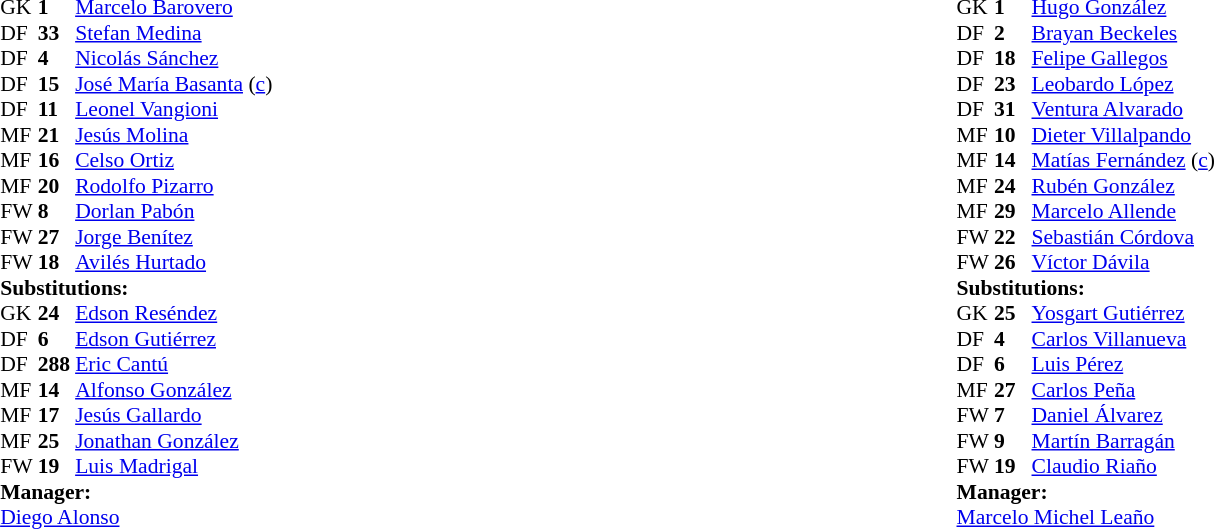<table width=100%>
<tr>
<td valign=top width=50%><br><table style="font-size:90%" cellspacing=0 cellpadding=0 align=center>
<tr>
<th width=25></th>
<th width=25></th>
</tr>
<tr>
<td>GK</td>
<td><strong>1</strong></td>
<td> <a href='#'>Marcelo Barovero</a></td>
</tr>
<tr>
<td>DF</td>
<td><strong>33</strong></td>
<td> <a href='#'>Stefan Medina</a></td>
<td></td>
<td></td>
</tr>
<tr>
<td>DF</td>
<td><strong>4</strong></td>
<td> <a href='#'>Nicolás Sánchez</a></td>
<td></td>
</tr>
<tr>
<td>DF</td>
<td><strong>15</strong></td>
<td> <a href='#'>José María Basanta</a> (<a href='#'>c</a>)</td>
<td></td>
</tr>
<tr>
<td>DF</td>
<td><strong>11</strong></td>
<td> <a href='#'>Leonel Vangioni</a></td>
</tr>
<tr>
<td>MF</td>
<td><strong>21</strong></td>
<td> <a href='#'>Jesús Molina</a></td>
<td></td>
<td></td>
</tr>
<tr>
<td>MF</td>
<td><strong>16</strong></td>
<td> <a href='#'>Celso Ortiz</a></td>
</tr>
<tr>
<td>MF</td>
<td><strong>20</strong></td>
<td> <a href='#'>Rodolfo Pizarro</a></td>
</tr>
<tr>
<td>FW</td>
<td><strong>8</strong></td>
<td> <a href='#'>Dorlan Pabón</a></td>
</tr>
<tr>
<td>FW</td>
<td><strong>27</strong></td>
<td> <a href='#'>Jorge Benítez</a></td>
<td></td>
<td></td>
</tr>
<tr>
<td>FW</td>
<td><strong>18</strong></td>
<td> <a href='#'>Avilés Hurtado</a></td>
</tr>
<tr>
<td colspan=3><strong>Substitutions:</strong></td>
</tr>
<tr>
<td>GK</td>
<td><strong>24</strong></td>
<td> <a href='#'>Edson Reséndez</a></td>
</tr>
<tr>
<td>DF</td>
<td><strong>6</strong></td>
<td> <a href='#'>Edson Gutiérrez</a></td>
<td></td>
<td></td>
</tr>
<tr>
<td>DF</td>
<td><strong>288</strong></td>
<td> <a href='#'>Eric Cantú</a></td>
</tr>
<tr>
<td>MF</td>
<td><strong>14</strong></td>
<td> <a href='#'>Alfonso González</a></td>
<td></td>
<td></td>
</tr>
<tr>
<td>MF</td>
<td><strong>17</strong></td>
<td> <a href='#'>Jesús Gallardo</a></td>
</tr>
<tr>
<td>MF</td>
<td><strong>25</strong></td>
<td> <a href='#'>Jonathan González</a></td>
</tr>
<tr>
<td>FW</td>
<td><strong>19</strong></td>
<td> <a href='#'>Luis Madrigal</a></td>
<td></td>
<td></td>
</tr>
<tr>
<td colspan=3><strong>Manager:</strong></td>
</tr>
<tr>
<td colspan=4> <a href='#'>Diego Alonso</a></td>
</tr>
</table>
</td>
<td valign=top></td>
<td valign=top width=50%><br><table style="font-size:90%" cellspacing=0 cellpadding=0 align=center>
<tr>
<th width=25></th>
<th width=25></th>
</tr>
<tr>
<td>GK</td>
<td><strong>1</strong></td>
<td> <a href='#'>Hugo González</a></td>
</tr>
<tr>
<td>DF</td>
<td><strong>2</strong></td>
<td> <a href='#'>Brayan Beckeles</a></td>
</tr>
<tr>
<td>DF</td>
<td><strong>18</strong></td>
<td> <a href='#'>Felipe Gallegos</a></td>
</tr>
<tr>
<td>DF</td>
<td><strong>23</strong></td>
<td> <a href='#'>Leobardo López</a></td>
</tr>
<tr>
<td>DF</td>
<td><strong>31</strong></td>
<td> <a href='#'>Ventura Alvarado</a></td>
</tr>
<tr>
<td>MF</td>
<td><strong>10</strong></td>
<td> <a href='#'>Dieter Villalpando</a></td>
</tr>
<tr>
<td>MF</td>
<td><strong>14</strong></td>
<td> <a href='#'>Matías Fernández</a> (<a href='#'>c</a>)</td>
<td></td>
<td></td>
</tr>
<tr>
<td>MF</td>
<td><strong>24</strong></td>
<td> <a href='#'>Rubén González</a></td>
</tr>
<tr>
<td>MF</td>
<td><strong>29</strong></td>
<td> <a href='#'>Marcelo Allende</a></td>
<td></td>
<td></td>
</tr>
<tr>
<td>FW</td>
<td><strong>22</strong></td>
<td> <a href='#'>Sebastián Córdova</a></td>
</tr>
<tr>
<td>FW</td>
<td><strong>26</strong></td>
<td> <a href='#'>Víctor Dávila</a></td>
<td></td>
<td></td>
</tr>
<tr>
<td colspan=3><strong>Substitutions:</strong></td>
</tr>
<tr>
<td>GK</td>
<td><strong>25</strong></td>
<td> <a href='#'>Yosgart Gutiérrez</a></td>
</tr>
<tr>
<td>DF</td>
<td><strong>4</strong></td>
<td> <a href='#'>Carlos Villanueva</a></td>
</tr>
<tr>
<td>DF</td>
<td><strong>6</strong></td>
<td> <a href='#'>Luis Pérez</a></td>
<td></td>
<td></td>
</tr>
<tr>
<td>MF</td>
<td><strong>27</strong></td>
<td> <a href='#'>Carlos Peña</a></td>
</tr>
<tr>
<td>FW</td>
<td><strong>7</strong></td>
<td> <a href='#'>Daniel Álvarez</a></td>
<td></td>
<td></td>
</tr>
<tr>
<td>FW</td>
<td><strong>9</strong></td>
<td> <a href='#'>Martín Barragán</a></td>
</tr>
<tr>
<td>FW</td>
<td><strong>19</strong></td>
<td> <a href='#'>Claudio Riaño</a></td>
<td></td>
<td></td>
</tr>
<tr>
<td colspan=3><strong>Manager:</strong></td>
</tr>
<tr>
<td colspan=4> <a href='#'>Marcelo Michel Leaño</a></td>
</tr>
</table>
</td>
</tr>
</table>
